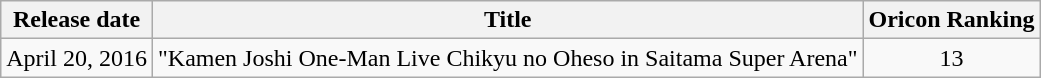<table class="wikitable plainrowheaders" style="text-align: center">
<tr>
<th>Release date</th>
<th>Title</th>
<th>Oricon Ranking</th>
</tr>
<tr>
<td>April 20, 2016</td>
<td>"Kamen Joshi One-Man Live Chikyu no Oheso in Saitama Super Arena"</td>
<td>13</td>
</tr>
</table>
